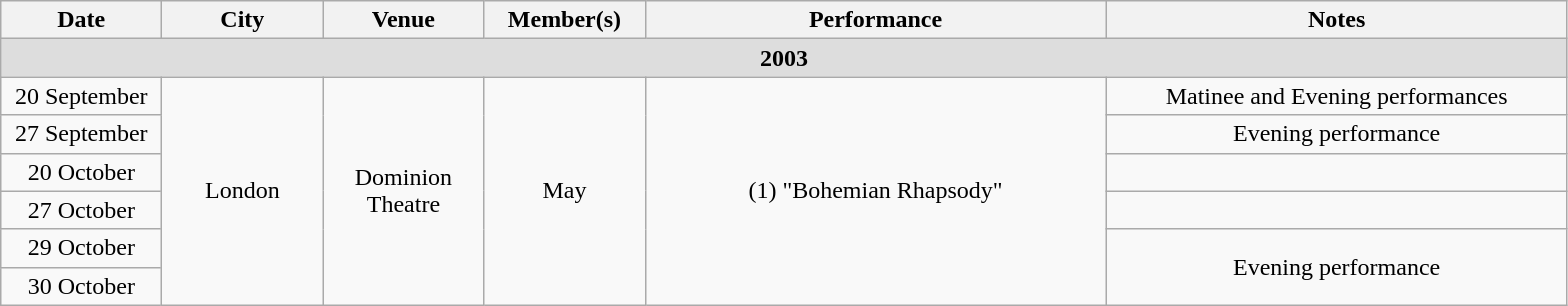<table class="wikitable" style="text-align:center;">
<tr>
<th style="width:100px;">Date</th>
<th style="width:100px;">City</th>
<th style="width:100px;">Venue</th>
<th style="width:100px;">Member(s)</th>
<th style="width:300px;">Performance</th>
<th style="width:300px;">Notes</th>
</tr>
<tr style="background:#ddd;">
<td colspan="6"><strong>2003</strong></td>
</tr>
<tr>
<td>20 September</td>
<td rowspan="6">London</td>
<td rowspan="6">Dominion Theatre</td>
<td rowspan="6">May</td>
<td rowspan="6">(1) "Bohemian Rhapsody"</td>
<td>Matinee and Evening performances</td>
</tr>
<tr>
<td>27 September</td>
<td>Evening performance</td>
</tr>
<tr>
<td>20 October</td>
<td></td>
</tr>
<tr>
<td>27 October</td>
<td></td>
</tr>
<tr>
<td>29 October</td>
<td rowspan="2">Evening performance</td>
</tr>
<tr>
<td>30 October</td>
</tr>
</table>
